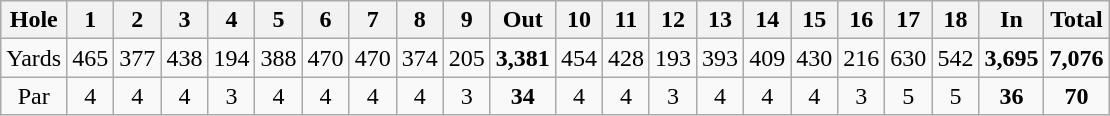<table class="wikitable" style="text-align:center">
<tr>
<th align="left">Hole</th>
<th>1</th>
<th>2</th>
<th>3</th>
<th>4</th>
<th>5</th>
<th>6</th>
<th>7</th>
<th>8</th>
<th>9</th>
<th>Out</th>
<th>10</th>
<th>11</th>
<th>12</th>
<th>13</th>
<th>14</th>
<th>15</th>
<th>16</th>
<th>17</th>
<th>18</th>
<th>In</th>
<th>Total</th>
</tr>
<tr>
<td align="center">Yards</td>
<td>465</td>
<td>377</td>
<td>438</td>
<td>194</td>
<td>388</td>
<td>470</td>
<td>470</td>
<td>374</td>
<td>205</td>
<td><strong>3,381</strong></td>
<td>454</td>
<td>428</td>
<td>193</td>
<td>393</td>
<td>409</td>
<td>430</td>
<td>216</td>
<td>630</td>
<td>542</td>
<td><strong>3,695</strong></td>
<td><strong>7,076</strong></td>
</tr>
<tr>
<td align="center">Par</td>
<td>4</td>
<td>4</td>
<td>4</td>
<td>3</td>
<td>4</td>
<td>4</td>
<td>4</td>
<td>4</td>
<td>3</td>
<td><strong>34</strong></td>
<td>4</td>
<td>4</td>
<td>3</td>
<td>4</td>
<td>4</td>
<td>4</td>
<td>3</td>
<td>5</td>
<td>5</td>
<td><strong>36</strong></td>
<td><strong>70</strong></td>
</tr>
</table>
